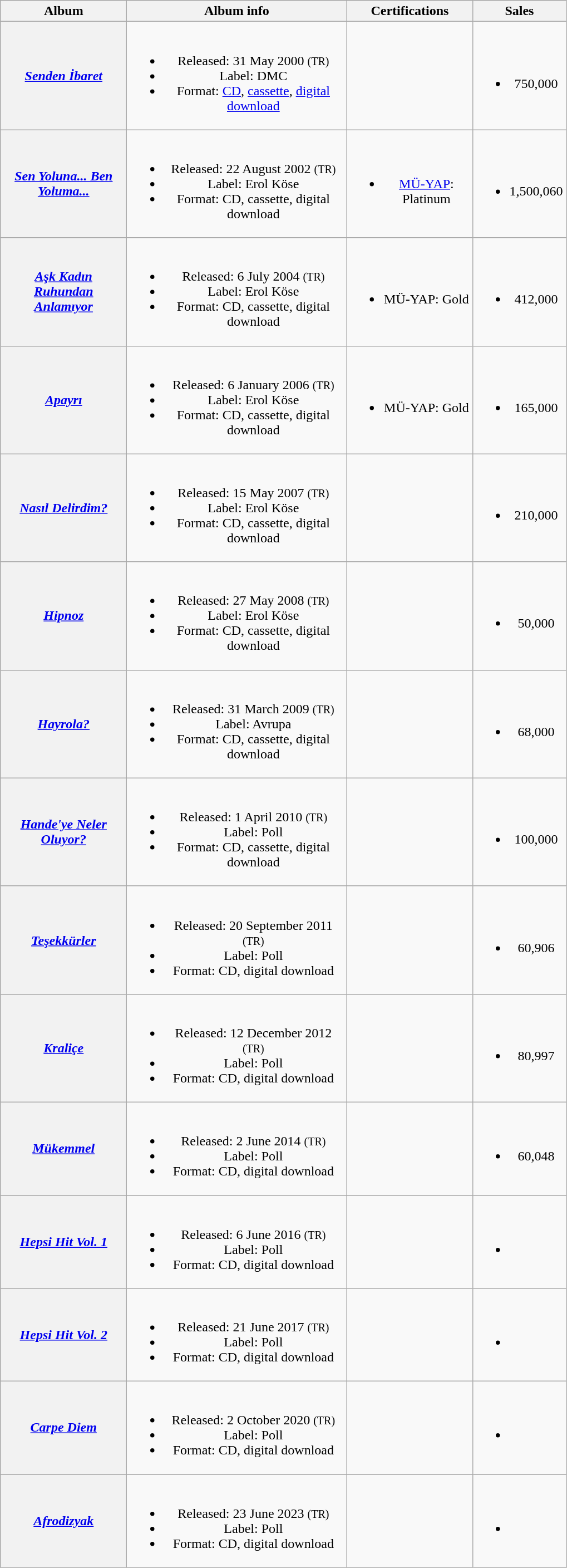<table class="wikitable plainrowheaders" style="text-align:center;" border="1">
<tr>
<th scope="col" style="width:9em;">Album</th>
<th scope="col" style="width:16em;">Album info</th>
<th scope="col" style="width:9em;">Certifications</th>
<th scope="col" style="width:5em;">Sales</th>
</tr>
<tr>
<th scope="row"><em><a href='#'>Senden İbaret</a></em></th>
<td><br><ul><li>Released: 31 May 2000 <small>(TR)</small></li><li>Label: DMC</li><li>Format: <a href='#'>CD</a>, <a href='#'>cassette</a>, <a href='#'>digital download</a></li></ul></td>
<td></td>
<td><br><ul><li>750,000</li></ul></td>
</tr>
<tr>
<th scope="row"><em><a href='#'>Sen Yoluna... Ben Yoluma...</a></em></th>
<td><br><ul><li>Released: 22 August 2002 <small>(TR)</small></li><li>Label: Erol Köse</li><li>Format: CD, cassette, digital download</li></ul></td>
<td><br><ul><li><a href='#'>MÜ-YAP</a>: Platinum</li></ul></td>
<td><br><ul><li>1,500,060</li></ul></td>
</tr>
<tr>
<th scope="row"><em><a href='#'>Aşk Kadın Ruhundan Anlamıyor</a></em></th>
<td><br><ul><li>Released: 6 July 2004 <small>(TR)</small></li><li>Label: Erol Köse</li><li>Format: CD, cassette, digital download</li></ul></td>
<td><br><ul><li>MÜ-YAP: Gold</li></ul></td>
<td><br><ul><li>412,000</li></ul></td>
</tr>
<tr>
<th scope="row"><em><a href='#'>Apayrı</a></em></th>
<td><br><ul><li>Released: 6 January 2006 <small>(TR)</small></li><li>Label: Erol Köse</li><li>Format: CD, cassette, digital download</li></ul></td>
<td><br><ul><li>MÜ-YAP: Gold</li></ul></td>
<td><br><ul><li>165,000</li></ul></td>
</tr>
<tr>
<th scope="row"><em><a href='#'>Nasıl Delirdim?</a></em></th>
<td><br><ul><li>Released: 15 May 2007 <small>(TR)</small></li><li>Label: Erol Köse</li><li>Format: CD, cassette, digital download</li></ul></td>
<td></td>
<td><br><ul><li>210,000</li></ul></td>
</tr>
<tr>
<th scope="row"><em><a href='#'>Hipnoz</a></em></th>
<td><br><ul><li>Released: 27 May 2008 <small>(TR)</small></li><li>Label: Erol Köse</li><li>Format: CD, cassette, digital download</li></ul></td>
<td></td>
<td><br><ul><li>50,000</li></ul></td>
</tr>
<tr>
<th scope="row"><em><a href='#'>Hayrola?</a></em></th>
<td><br><ul><li>Released: 31 March 2009 <small>(TR)</small></li><li>Label: Avrupa</li><li>Format: CD, cassette, digital download</li></ul></td>
<td></td>
<td><br><ul><li>68,000</li></ul></td>
</tr>
<tr>
<th scope="row"><em><a href='#'>Hande'ye Neler Oluyor?</a></em></th>
<td><br><ul><li>Released: 1 April 2010 <small>(TR)</small></li><li>Label: Poll</li><li>Format: CD, cassette, digital download</li></ul></td>
<td></td>
<td><br><ul><li>100,000</li></ul></td>
</tr>
<tr>
<th scope="row"><em><a href='#'>Teşekkürler</a></em></th>
<td><br><ul><li>Released: 20 September 2011 <small>(TR)</small></li><li>Label: Poll</li><li>Format: CD, digital download</li></ul></td>
<td></td>
<td><br><ul><li>60,906</li></ul></td>
</tr>
<tr>
<th scope="row"><em><a href='#'>Kraliçe</a></em></th>
<td><br><ul><li>Released: 12 December 2012 <small>(TR)</small></li><li>Label: Poll</li><li>Format: CD, digital download</li></ul></td>
<td></td>
<td><br><ul><li>80,997</li></ul></td>
</tr>
<tr>
<th scope="row"><em><a href='#'>Mükemmel</a></em></th>
<td><br><ul><li>Released: 2 June 2014 <small>(TR)</small></li><li>Label: Poll</li><li>Format: CD, digital download</li></ul></td>
<td></td>
<td><br><ul><li>60,048</li></ul></td>
</tr>
<tr>
<th scope="row"><em><a href='#'>Hepsi Hit Vol. 1</a></em></th>
<td><br><ul><li>Released: 6 June 2016 <small>(TR)</small></li><li>Label: Poll</li><li>Format: CD, digital download</li></ul></td>
<td></td>
<td><br><ul><li></li></ul></td>
</tr>
<tr>
<th scope="row"><em><a href='#'>Hepsi Hit Vol. 2</a></em></th>
<td><br><ul><li>Released: 21 June 2017 <small>(TR)</small></li><li>Label: Poll</li><li>Format: CD, digital download</li></ul></td>
<td></td>
<td><br><ul><li></li></ul></td>
</tr>
<tr>
<th scope="row"><em><a href='#'>Carpe Diem</a></em></th>
<td><br><ul><li>Released: 2 October 2020 <small>(TR)</small></li><li>Label: Poll</li><li>Format: CD, digital download</li></ul></td>
<td></td>
<td><br><ul><li></li></ul></td>
</tr>
<tr>
<th scope="row"><em><a href='#'>Afrodizyak</a></em></th>
<td><br><ul><li>Released: 23 June 2023 <small>(TR)</small></li><li>Label: Poll</li><li>Format: CD, digital download</li></ul></td>
<td></td>
<td><br><ul><li></li></ul></td>
</tr>
</table>
